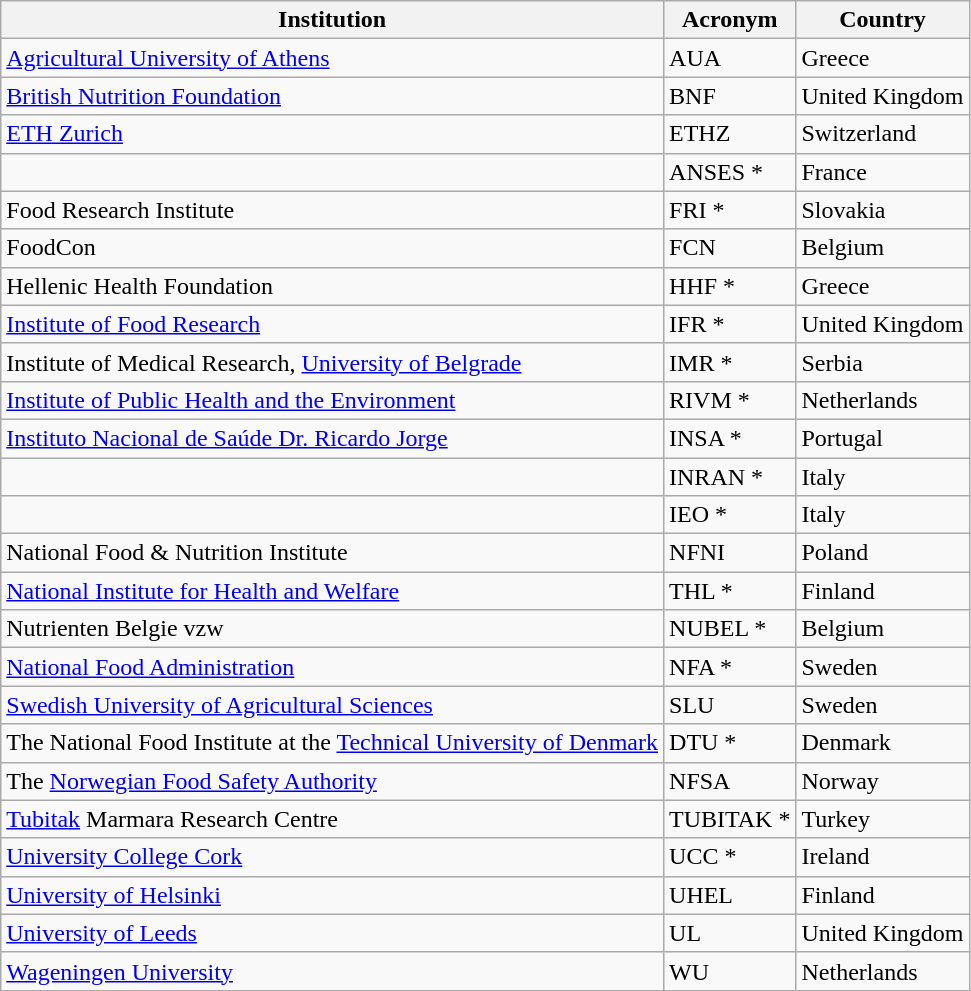<table class="wikitable sortable">
<tr>
<th>Institution</th>
<th>Acronym</th>
<th>Country</th>
</tr>
<tr>
<td><a href='#'>Agricultural University of Athens</a></td>
<td>AUA</td>
<td>Greece</td>
</tr>
<tr>
<td><a href='#'>British Nutrition Foundation</a></td>
<td>BNF</td>
<td>United Kingdom</td>
</tr>
<tr>
<td><a href='#'>ETH Zurich</a></td>
<td>ETHZ</td>
<td>Switzerland</td>
</tr>
<tr>
<td></td>
<td>ANSES *</td>
<td>France</td>
</tr>
<tr>
<td>Food Research Institute</td>
<td>FRI *</td>
<td>Slovakia</td>
</tr>
<tr>
<td>FoodCon</td>
<td>FCN</td>
<td>Belgium</td>
</tr>
<tr>
<td>Hellenic Health Foundation</td>
<td>HHF *</td>
<td>Greece</td>
</tr>
<tr>
<td><a href='#'>Institute of Food Research</a></td>
<td>IFR *</td>
<td>United Kingdom</td>
</tr>
<tr>
<td>Institute of Medical Research, <a href='#'>University of Belgrade</a></td>
<td>IMR *</td>
<td>Serbia</td>
</tr>
<tr>
<td><a href='#'>Institute of Public Health and the Environment</a></td>
<td>RIVM *</td>
<td>Netherlands</td>
</tr>
<tr>
<td><a href='#'>Instituto Nacional de Saúde Dr. Ricardo Jorge</a></td>
<td>INSA *</td>
<td>Portugal</td>
</tr>
<tr>
<td></td>
<td>INRAN *</td>
<td>Italy</td>
</tr>
<tr>
<td></td>
<td>IEO *</td>
<td>Italy</td>
</tr>
<tr>
<td>National Food & Nutrition Institute</td>
<td>NFNI</td>
<td>Poland</td>
</tr>
<tr>
<td><a href='#'>National Institute for Health and Welfare</a></td>
<td>THL *</td>
<td>Finland</td>
</tr>
<tr>
<td>Nutrienten Belgie vzw</td>
<td>NUBEL *</td>
<td>Belgium</td>
</tr>
<tr>
<td><a href='#'>National Food Administration</a></td>
<td>NFA *</td>
<td>Sweden</td>
</tr>
<tr>
<td><a href='#'>Swedish University of Agricultural Sciences</a></td>
<td>SLU</td>
<td>Sweden</td>
</tr>
<tr>
<td>The National Food Institute at the <a href='#'>Technical University of Denmark</a></td>
<td>DTU *</td>
<td>Denmark</td>
</tr>
<tr>
<td>The <a href='#'>Norwegian Food Safety Authority</a></td>
<td>NFSA</td>
<td>Norway</td>
</tr>
<tr>
<td><a href='#'>Tubitak</a> Marmara Research Centre</td>
<td>TUBITAK *</td>
<td>Turkey</td>
</tr>
<tr>
<td><a href='#'>University College Cork</a></td>
<td>UCC *</td>
<td>Ireland</td>
</tr>
<tr>
<td><a href='#'>University of Helsinki</a></td>
<td>UHEL</td>
<td>Finland</td>
</tr>
<tr>
<td><a href='#'>University of Leeds</a></td>
<td>UL</td>
<td>United Kingdom</td>
</tr>
<tr>
<td><a href='#'>Wageningen University</a></td>
<td>WU</td>
<td>Netherlands</td>
</tr>
</table>
